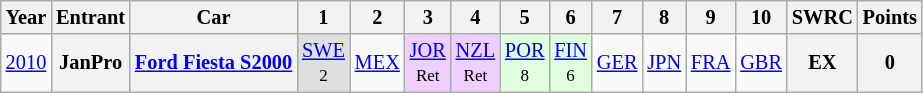<table class="wikitable" border="1" style="text-align:center; font-size:85%;">
<tr>
<th>Year</th>
<th>Entrant</th>
<th>Car</th>
<th>1</th>
<th>2</th>
<th>3</th>
<th>4</th>
<th>5</th>
<th>6</th>
<th>7</th>
<th>8</th>
<th>9</th>
<th>10</th>
<th>SWRC</th>
<th>Points</th>
</tr>
<tr>
<td><a href='#'>2010</a></td>
<th nowrap>JanPro</th>
<th nowrap><a href='#'>Ford Fiesta S2000</a></th>
<td style="background:#DFDFDF;"><a href='#'>SWE</a><br><small>2</small></td>
<td><a href='#'>MEX</a></td>
<td style="background:#EFCFFF;"><a href='#'>JOR</a><br><small>Ret</small></td>
<td style="background:#EFCFFF;"><a href='#'>NZL</a><br><small>Ret</small></td>
<td style="background:#DFFFDF;"><a href='#'>POR</a><br><small>8</small></td>
<td style="background:#DFFFDF;"><a href='#'>FIN</a><br><small>6</small></td>
<td><a href='#'>GER</a></td>
<td><a href='#'>JPN</a></td>
<td><a href='#'>FRA</a></td>
<td><a href='#'>GBR</a></td>
<th>EX</th>
<th>0</th>
</tr>
</table>
